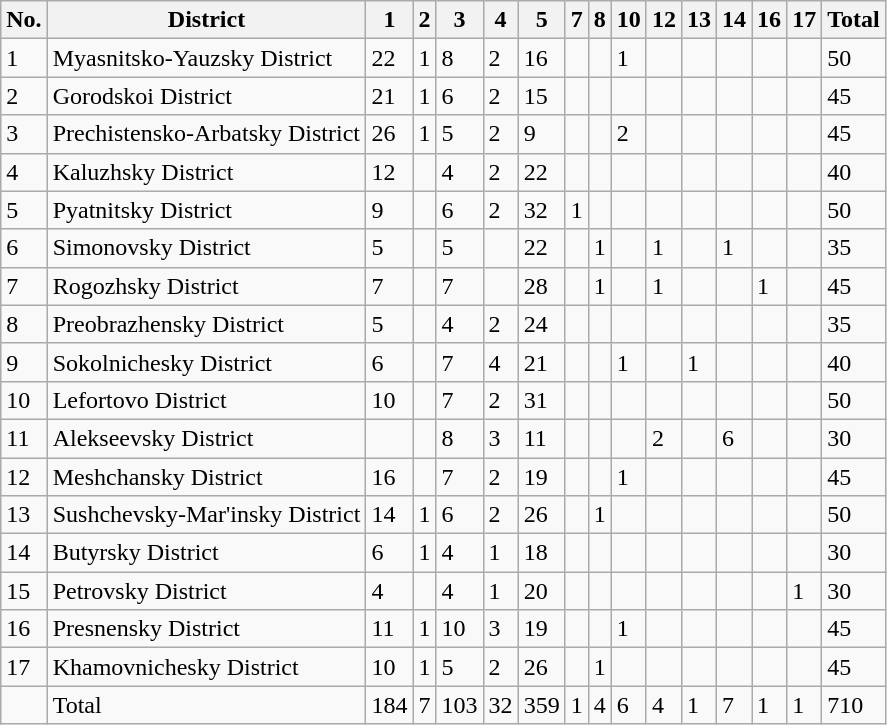<table class="wikitable sortable">
<tr>
<th>No.</th>
<th>District</th>
<th>1</th>
<th>2</th>
<th>3</th>
<th>4</th>
<th>5</th>
<th>7</th>
<th>8</th>
<th>10</th>
<th>12</th>
<th>13</th>
<th>14</th>
<th>16</th>
<th>17</th>
<th>Total</th>
</tr>
<tr>
<td>1</td>
<td>Myasnitsko-Yauzsky District</td>
<td>22</td>
<td>1</td>
<td>8</td>
<td>2</td>
<td>16</td>
<td></td>
<td></td>
<td>1</td>
<td></td>
<td></td>
<td></td>
<td></td>
<td></td>
<td>50</td>
</tr>
<tr>
<td>2</td>
<td>Gorodskoi District</td>
<td>21</td>
<td>1</td>
<td>6</td>
<td>2</td>
<td>15</td>
<td></td>
<td></td>
<td></td>
<td></td>
<td></td>
<td></td>
<td></td>
<td></td>
<td>45</td>
</tr>
<tr>
<td>3</td>
<td>Prechistensko-Arbatsky District</td>
<td>26</td>
<td>1</td>
<td>5</td>
<td>2</td>
<td>9</td>
<td></td>
<td></td>
<td>2</td>
<td></td>
<td></td>
<td></td>
<td></td>
<td></td>
<td>45</td>
</tr>
<tr>
<td>4</td>
<td>Kaluzhsky District</td>
<td>12</td>
<td></td>
<td>4</td>
<td>2</td>
<td>22</td>
<td></td>
<td></td>
<td></td>
<td></td>
<td></td>
<td></td>
<td></td>
<td></td>
<td>40</td>
</tr>
<tr>
<td>5</td>
<td>Pyatnitsky District</td>
<td>9</td>
<td></td>
<td>6</td>
<td>2</td>
<td>32</td>
<td>1</td>
<td></td>
<td></td>
<td></td>
<td></td>
<td></td>
<td></td>
<td></td>
<td>50</td>
</tr>
<tr>
<td>6</td>
<td>Simonovsky District</td>
<td>5</td>
<td></td>
<td>5</td>
<td></td>
<td>22</td>
<td></td>
<td>1</td>
<td></td>
<td>1</td>
<td></td>
<td>1</td>
<td></td>
<td></td>
<td>35</td>
</tr>
<tr>
<td>7</td>
<td>Rogozhsky District</td>
<td>7</td>
<td></td>
<td>7</td>
<td></td>
<td>28</td>
<td></td>
<td>1</td>
<td></td>
<td>1</td>
<td></td>
<td></td>
<td>1</td>
<td></td>
<td>45</td>
</tr>
<tr>
<td>8</td>
<td>Preobrazhensky District</td>
<td>5</td>
<td></td>
<td>4</td>
<td>2</td>
<td>24</td>
<td></td>
<td></td>
<td></td>
<td></td>
<td></td>
<td></td>
<td></td>
<td></td>
<td>35</td>
</tr>
<tr>
<td>9</td>
<td>Sokolnichesky District</td>
<td>6</td>
<td></td>
<td>7</td>
<td>4</td>
<td>21</td>
<td></td>
<td></td>
<td>1</td>
<td></td>
<td>1</td>
<td></td>
<td></td>
<td></td>
<td>40</td>
</tr>
<tr>
<td>10</td>
<td>Lefortovo District</td>
<td>10</td>
<td></td>
<td>7</td>
<td>2</td>
<td>31</td>
<td></td>
<td></td>
<td></td>
<td></td>
<td></td>
<td></td>
<td></td>
<td></td>
<td>50</td>
</tr>
<tr>
<td>11</td>
<td>Alekseevsky District</td>
<td></td>
<td></td>
<td>8</td>
<td>3</td>
<td>11</td>
<td></td>
<td></td>
<td></td>
<td>2</td>
<td></td>
<td>6</td>
<td></td>
<td></td>
<td>30</td>
</tr>
<tr>
<td>12</td>
<td>Meshchansky District</td>
<td>16</td>
<td></td>
<td>7</td>
<td>2</td>
<td>19</td>
<td></td>
<td></td>
<td>1</td>
<td></td>
<td></td>
<td></td>
<td></td>
<td></td>
<td>45</td>
</tr>
<tr>
<td>13</td>
<td>Sushchevsky-Mar'insky District</td>
<td>14</td>
<td>1</td>
<td>6</td>
<td>2</td>
<td>26</td>
<td></td>
<td>1</td>
<td></td>
<td></td>
<td></td>
<td></td>
<td></td>
<td></td>
<td>50</td>
</tr>
<tr>
<td>14</td>
<td>Butyrsky District</td>
<td>6</td>
<td>1</td>
<td>4</td>
<td>1</td>
<td>18</td>
<td></td>
<td></td>
<td></td>
<td></td>
<td></td>
<td></td>
<td></td>
<td></td>
<td>30</td>
</tr>
<tr>
<td>15</td>
<td>Petrovsky District</td>
<td>4</td>
<td></td>
<td>4</td>
<td>1</td>
<td>20</td>
<td></td>
<td></td>
<td></td>
<td></td>
<td></td>
<td></td>
<td></td>
<td>1</td>
<td>30</td>
</tr>
<tr>
<td>16</td>
<td>Presnensky District</td>
<td>11</td>
<td>1</td>
<td>10</td>
<td>3</td>
<td>19</td>
<td></td>
<td></td>
<td>1</td>
<td></td>
<td></td>
<td></td>
<td></td>
<td></td>
<td>45</td>
</tr>
<tr>
<td>17</td>
<td>Khamovnichesky District</td>
<td>10</td>
<td>1</td>
<td>5</td>
<td>2</td>
<td>26</td>
<td></td>
<td>1</td>
<td></td>
<td></td>
<td></td>
<td></td>
<td></td>
<td></td>
<td>45</td>
</tr>
<tr>
<td></td>
<td>Total</td>
<td>184</td>
<td>7</td>
<td>103</td>
<td>32</td>
<td>359</td>
<td>1</td>
<td>4</td>
<td>6</td>
<td>4</td>
<td>1</td>
<td>7</td>
<td>1</td>
<td>1</td>
<td>710</td>
</tr>
</table>
